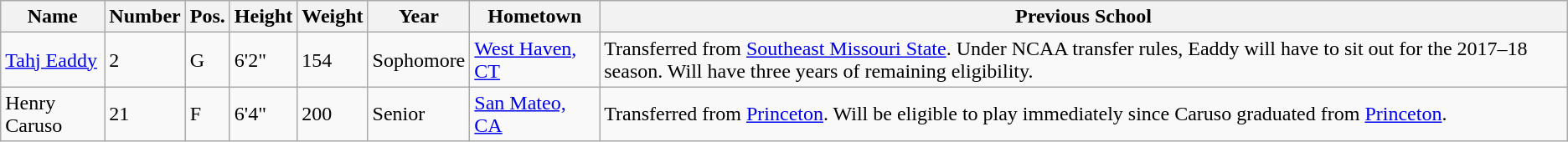<table class="wikitable sortable" border="1">
<tr>
<th>Name</th>
<th>Number</th>
<th>Pos.</th>
<th>Height</th>
<th>Weight</th>
<th>Year</th>
<th>Hometown</th>
<th class="unsortable">Previous School</th>
</tr>
<tr>
<td><a href='#'>Tahj Eaddy</a></td>
<td>2</td>
<td>G</td>
<td>6'2"</td>
<td>154</td>
<td>Sophomore</td>
<td><a href='#'>West Haven, CT</a></td>
<td>Transferred from <a href='#'>Southeast Missouri State</a>. Under NCAA transfer rules, Eaddy will have to sit out for the 2017–18 season. Will have three years of remaining eligibility.</td>
</tr>
<tr>
<td>Henry Caruso</td>
<td>21</td>
<td>F</td>
<td>6'4"</td>
<td>200</td>
<td>Senior</td>
<td><a href='#'>San Mateo, CA</a></td>
<td>Transferred from <a href='#'>Princeton</a>. Will be eligible to play immediately since Caruso graduated from <a href='#'>Princeton</a>.</td>
</tr>
</table>
